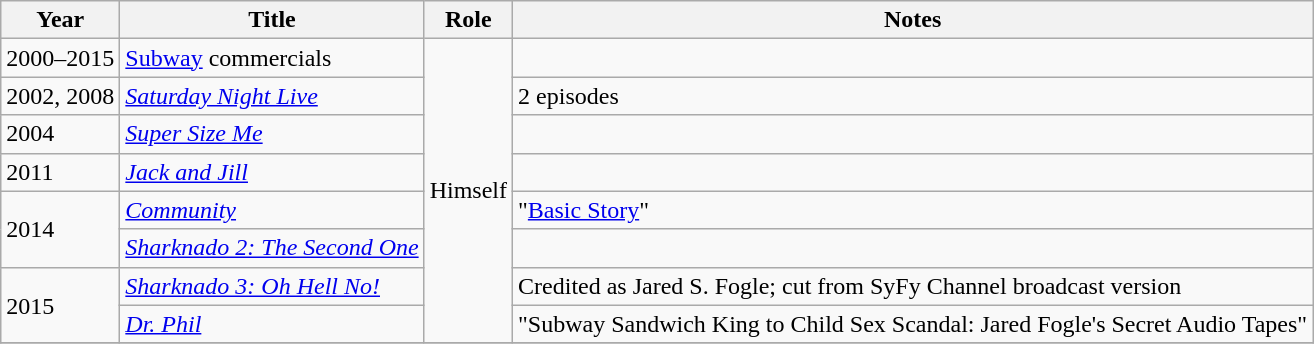<table class="wikitable sortable">
<tr>
<th>Year</th>
<th>Title</th>
<th>Role</th>
<th class="unsortable">Notes</th>
</tr>
<tr>
<td>2000–2015</td>
<td><a href='#'>Subway</a> commercials</td>
<td rowspan="8">Himself</td>
<td></td>
</tr>
<tr>
<td>2002, 2008</td>
<td><em><a href='#'>Saturday Night Live</a></em></td>
<td>2 episodes</td>
</tr>
<tr>
<td>2004</td>
<td><em><a href='#'>Super Size Me</a></em></td>
<td></td>
</tr>
<tr>
<td>2011</td>
<td><em><a href='#'>Jack and Jill</a></em></td>
<td></td>
</tr>
<tr>
<td rowspan=2>2014</td>
<td><em><a href='#'>Community</a></em></td>
<td>"<a href='#'>Basic Story</a>"</td>
</tr>
<tr>
<td><em><a href='#'>Sharknado 2: The Second One</a></em></td>
<td></td>
</tr>
<tr>
<td rowspan=2>2015</td>
<td><em><a href='#'>Sharknado 3: Oh Hell No!</a></em></td>
<td>Credited as Jared S. Fogle; cut from SyFy Channel broadcast version</td>
</tr>
<tr>
<td><em><a href='#'>Dr. Phil</a></em></td>
<td>"Subway Sandwich King to Child Sex Scandal: Jared Fogle's Secret Audio Tapes"</td>
</tr>
<tr>
</tr>
</table>
